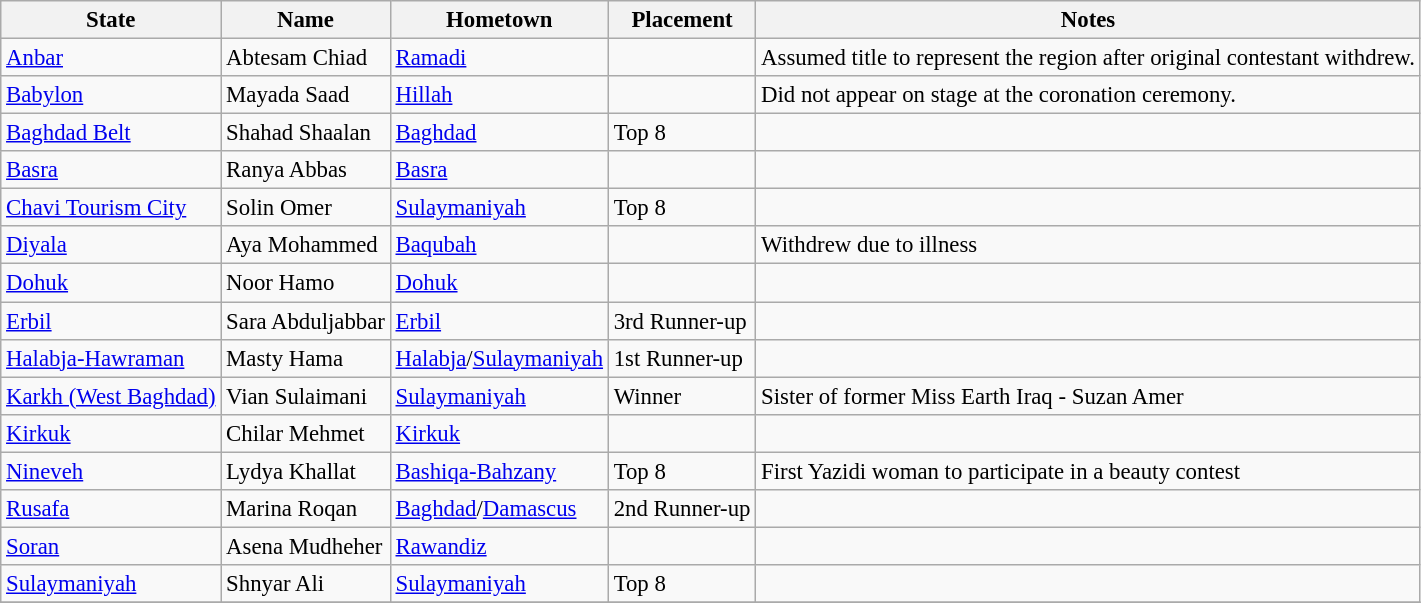<table class="wikitable sortable" style="font-size: 95%;">
<tr>
<th>State</th>
<th>Name</th>
<th>Hometown</th>
<th>Placement</th>
<th>Notes</th>
</tr>
<tr>
<td><a href='#'>Anbar</a></td>
<td>Abtesam Chiad</td>
<td><a href='#'>Ramadi</a></td>
<td></td>
<td>Assumed title to represent the region after original contestant withdrew.</td>
</tr>
<tr>
<td><a href='#'>Babylon</a></td>
<td>Mayada Saad</td>
<td><a href='#'>Hillah</a></td>
<td></td>
<td>Did not appear on stage at the coronation ceremony.</td>
</tr>
<tr>
<td><a href='#'>Baghdad Belt</a></td>
<td>Shahad Shaalan</td>
<td><a href='#'>Baghdad</a></td>
<td>Top 8</td>
<td></td>
</tr>
<tr>
<td><a href='#'>Basra</a></td>
<td>Ranya Abbas</td>
<td><a href='#'>Basra</a></td>
<td></td>
<td></td>
</tr>
<tr>
<td><a href='#'>Chavi Tourism City</a></td>
<td>Solin Omer</td>
<td><a href='#'>Sulaymaniyah</a></td>
<td>Top 8</td>
<td></td>
</tr>
<tr>
<td><a href='#'>Diyala</a></td>
<td>Aya Mohammed</td>
<td><a href='#'>Baqubah</a></td>
<td></td>
<td>Withdrew due to illness</td>
</tr>
<tr>
<td><a href='#'>Dohuk</a></td>
<td>Noor Hamo</td>
<td><a href='#'>Dohuk</a></td>
<td></td>
<td></td>
</tr>
<tr>
<td><a href='#'>Erbil</a></td>
<td>Sara Abduljabbar</td>
<td><a href='#'>Erbil</a></td>
<td>3rd Runner-up</td>
<td></td>
</tr>
<tr>
<td><a href='#'>Halabja-Hawraman</a></td>
<td>Masty Hama</td>
<td><a href='#'>Halabja</a>/<a href='#'>Sulaymaniyah</a></td>
<td>1st Runner-up</td>
<td></td>
</tr>
<tr>
<td><a href='#'>Karkh (West Baghdad)</a></td>
<td>Vian Sulaimani</td>
<td><a href='#'>Sulaymaniyah</a></td>
<td>Winner</td>
<td>Sister of former Miss Earth Iraq - Suzan Amer</td>
</tr>
<tr>
<td><a href='#'>Kirkuk</a></td>
<td>Chilar Mehmet</td>
<td><a href='#'>Kirkuk</a></td>
<td></td>
<td></td>
</tr>
<tr>
<td><a href='#'>Nineveh</a></td>
<td>Lydya Khallat</td>
<td><a href='#'>Bashiqa-Bahzany</a></td>
<td>Top 8</td>
<td>First Yazidi woman to participate in a beauty contest</td>
</tr>
<tr>
<td><a href='#'>Rusafa</a></td>
<td>Marina Roqan</td>
<td><a href='#'>Baghdad</a>/<a href='#'>Damascus</a></td>
<td>2nd Runner-up</td>
<td></td>
</tr>
<tr>
<td><a href='#'>Soran</a></td>
<td>Asena Mudheher</td>
<td><a href='#'>Rawandiz</a></td>
<td></td>
<td></td>
</tr>
<tr>
<td><a href='#'>Sulaymaniyah</a></td>
<td>Shnyar Ali</td>
<td><a href='#'>Sulaymaniyah</a></td>
<td>Top 8</td>
<td></td>
</tr>
<tr>
</tr>
</table>
